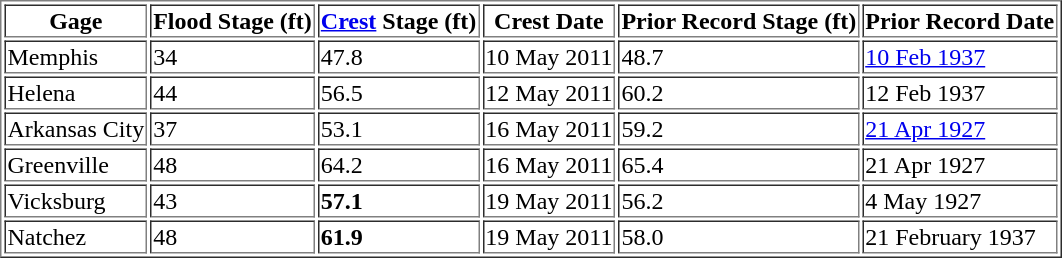<table border="1">
<tr>
<th>Gage</th>
<th>Flood Stage (ft)</th>
<th><a href='#'>Crest</a> Stage (ft)</th>
<th>Crest Date</th>
<th>Prior Record Stage (ft)</th>
<th>Prior Record Date</th>
</tr>
<tr>
<td>Memphis</td>
<td>34</td>
<td>47.8</td>
<td>10 May 2011</td>
<td>48.7</td>
<td><a href='#'>10 Feb 1937</a></td>
</tr>
<tr>
<td>Helena</td>
<td>44</td>
<td>56.5</td>
<td>12 May 2011</td>
<td>60.2</td>
<td>12 Feb 1937</td>
</tr>
<tr>
<td>Arkansas City</td>
<td>37</td>
<td>53.1</td>
<td>16 May 2011</td>
<td>59.2</td>
<td><a href='#'>21 Apr 1927</a></td>
</tr>
<tr>
<td>Greenville</td>
<td>48</td>
<td>64.2</td>
<td>16 May 2011</td>
<td>65.4</td>
<td>21 Apr 1927</td>
</tr>
<tr>
<td>Vicksburg</td>
<td>43</td>
<td><strong>57.1</strong></td>
<td>19 May 2011</td>
<td>56.2</td>
<td>4 May 1927</td>
</tr>
<tr>
<td>Natchez</td>
<td>48</td>
<td><strong>61.9</strong></td>
<td>19 May 2011</td>
<td>58.0</td>
<td>21 February 1937</td>
</tr>
</table>
